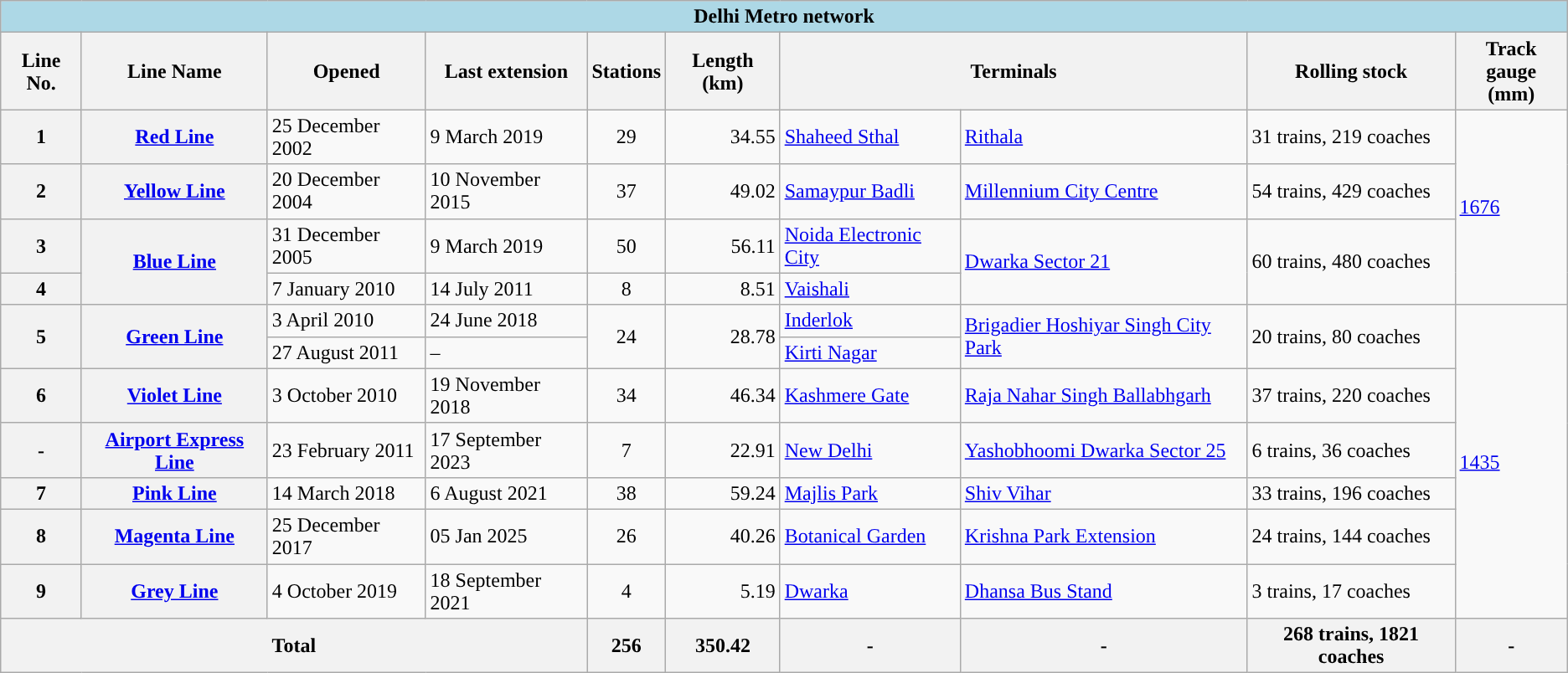<table class="wikitable sortable">
<tr>
<th style="background:#ADD8E6;" colspan="10">Delhi Metro network</th>
</tr>
<tr>
<th>Line No.</th>
<th>Line Name</th>
<th>Opened</th>
<th>Last extension</th>
<th>Stations</th>
<th>Length (km)</th>
<th colspan="2">Terminals</th>
<th>Rolling stock</th>
<th>Track gauge<br>(mm)</th>
</tr>
<tr>
<th>1</th>
<th style="background:#"><a href='#'><span>Red Line</span></a></th>
<td>25 December 2002</td>
<td>9 March 2019</td>
<td style="text-align:center;">29</td>
<td style="text-align:right;">34.55</td>
<td><a href='#'>Shaheed Sthal</a></td>
<td><a href='#'>Rithala</a></td>
<td>31 trains, 219 coaches</td>
<td rowspan="4"><a href='#'>1676</a></td>
</tr>
<tr>
<th>2</th>
<th style="background:#"><a href='#'><span>Yellow Line</span></a></th>
<td>20 December 2004</td>
<td>10 November 2015</td>
<td style="text-align:center;">37</td>
<td style="text-align:right;">49.02</td>
<td><a href='#'>Samaypur Badli</a></td>
<td><a href='#'>Millennium City Centre</a></td>
<td>54 trains, 429 coaches</td>
</tr>
<tr>
<th>3</th>
<th rowspan="2" style="background:#"><a href='#'><span>Blue Line</span></a></th>
<td>31 December 2005</td>
<td>9 March 2019</td>
<td style="text-align:center;">50</td>
<td style="text-align:right;">56.11</td>
<td><a href='#'>Noida Electronic City</a></td>
<td rowspan="2"><a href='#'>Dwarka Sector 21</a></td>
<td rowspan="2">60 trains, 480 coaches</td>
</tr>
<tr>
<th>4</th>
<td>7 January 2010</td>
<td>14 July 2011</td>
<td style="text-align:center;">8</td>
<td style="text-align:right;">8.51</td>
<td><a href='#'>Vaishali</a></td>
</tr>
<tr>
<th rowspan="2">5</th>
<th rowspan="2" style="background:#"><a href='#'><span>Green Line</span></a></th>
<td>3 April 2010</td>
<td style="text-align:left;">24 June 2018</td>
<td rowspan="2" style="text-align:center;">24</td>
<td rowspan=2 style="text-align:right;">28.78</td>
<td><a href='#'>Inderlok</a></td>
<td rowspan="2"><a href='#'>Brigadier Hoshiyar Singh City Park</a></td>
<td rowspan="2">20 trains, 80 coaches</td>
<td rowspan="7"><a href='#'>1435</a></td>
</tr>
<tr>
<td>27 August 2011</td>
<td style="text-align:left;">–</td>
<td><a href='#'>Kirti Nagar</a></td>
</tr>
<tr>
<th>6</th>
<th style="background:#"><a href='#'><span>Violet Line</span></a></th>
<td>3 October 2010</td>
<td>19 November 2018</td>
<td style="text-align:center;">34</td>
<td style="text-align:right;">46.34</td>
<td><a href='#'>Kashmere Gate</a></td>
<td><a href='#'>Raja Nahar Singh Ballabhgarh</a></td>
<td>37 trains, 220 coaches</td>
</tr>
<tr>
<th>-</th>
<th style="background:#"><a href='#'><span>Airport Express Line</span></a></th>
<td>23 February 2011</td>
<td style="text-align:left;">17 September 2023</td>
<td style="text-align:center;">7</td>
<td style="text-align:right;">22.91</td>
<td><a href='#'>New Delhi</a></td>
<td><a href='#'>Yashobhoomi Dwarka Sector 25</a></td>
<td>6 trains, 36 coaches</td>
</tr>
<tr>
<th>7</th>
<th style="text-align:center; background:#"><a href='#'><span>Pink Line</span></a></th>
<td>14 March 2018</td>
<td style="text-align:left;">6 August 2021</td>
<td style="text-align:center;">38</td>
<td style="text-align:right;">59.24</td>
<td><a href='#'>Majlis Park</a></td>
<td><a href='#'>Shiv Vihar</a></td>
<td>33 trains, 196 coaches</td>
</tr>
<tr>
<th>8</th>
<th style="background:#"><a href='#'><span>Magenta Line</span></a></th>
<td>25 December 2017</td>
<td>05 Jan 2025</td>
<td style="text-align:center;">26</td>
<td style="text-align:right;">40.26</td>
<td><a href='#'>Botanical Garden</a></td>
<td><a href='#'>Krishna Park Extension</a></td>
<td>24 trains, 144 coaches</td>
</tr>
<tr>
<th>9</th>
<th style="background:#"><a href='#'><span>Grey Line</span></a></th>
<td>4 October 2019</td>
<td>18 September 2021</td>
<td style="text-align:center;">4</td>
<td style="text-align:right;">5.19</td>
<td><a href='#'>Dwarka</a></td>
<td><a href='#'>Dhansa Bus Stand</a></td>
<td>3 trains, 17 coaches</td>
</tr>
<tr>
<th colspan="4">Total</th>
<th !style="text-align:right;">256</th>
<th>350.42</th>
<th>-</th>
<th>-</th>
<th>268 trains, 1821 coaches</th>
<th>-</th>
</tr>
</table>
